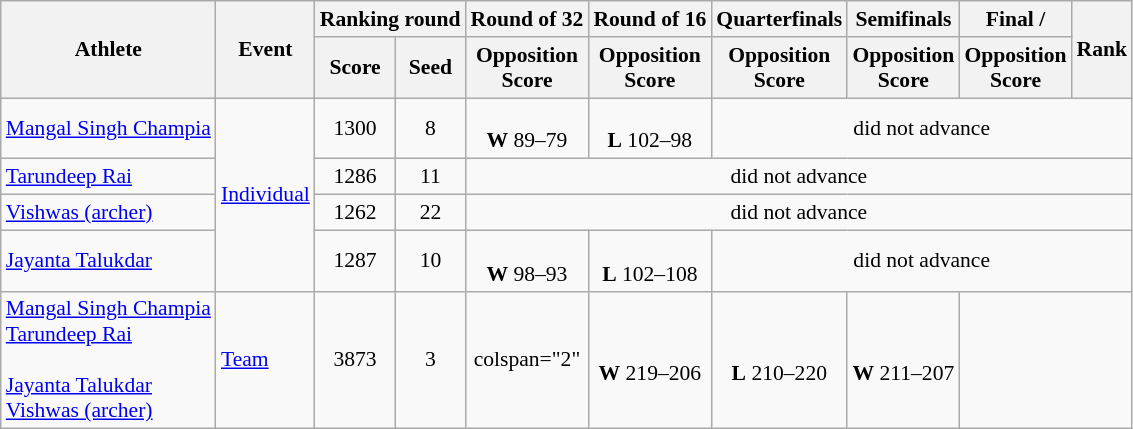<table class="wikitable" style="text-align:center; font-size:90%">
<tr>
<th rowspan=2>Athlete</th>
<th rowspan=2>Event</th>
<th colspan=2>Ranking round</th>
<th>Round of 32</th>
<th>Round of 16</th>
<th>Quarterfinals</th>
<th>Semifinals</th>
<th>Final / </th>
<th rowspan=2>Rank</th>
</tr>
<tr>
<th>Score</th>
<th>Seed</th>
<th>Opposition<br>Score</th>
<th>Opposition<br>Score</th>
<th>Opposition<br>Score</th>
<th>Opposition<br>Score</th>
<th>Opposition<br>Score</th>
</tr>
<tr>
<td style="text-align:left"><a href='#'>Mangal Singh Champia</a></td>
<td style="text-align:left" rowspan=4><a href='#'>Individual</a></td>
<td>1300</td>
<td>8</td>
<td><br><strong>W</strong> 89–79</td>
<td><br><strong>L</strong> 102–98</td>
<td colspan=5>did not advance</td>
</tr>
<tr>
<td style="text-align:left"><a href='#'>Tarundeep Rai</a></td>
<td>1286</td>
<td>11</td>
<td colspan=7>did not advance</td>
</tr>
<tr>
<td style="text-align:left"><a href='#'>Vishwas (archer)</a></td>
<td>1262</td>
<td>22</td>
<td colspan=7>did not advance</td>
</tr>
<tr>
<td style="text-align:left"><a href='#'>Jayanta Talukdar</a></td>
<td>1287</td>
<td>10</td>
<td><br><strong>W</strong> 98–93</td>
<td><br><strong>L</strong> 102–108</td>
<td colspan=4>did not advance</td>
</tr>
<tr>
<td style="text-align:left"><a href='#'>Mangal Singh Champia</a><br><a href='#'>Tarundeep Rai</a><br><br><a href='#'>Jayanta Talukdar</a><br><a href='#'>Vishwas (archer)</a></td>
<td style="text-align:left"><a href='#'>Team</a></td>
<td>3873</td>
<td>3</td>
<td>colspan="2" </td>
<td><br><strong>W</strong> 219–206</td>
<td><br><strong>L</strong> 210–220</td>
<td><br><strong>W</strong> 211–207</td>
<td colspan=4></td>
</tr>
</table>
